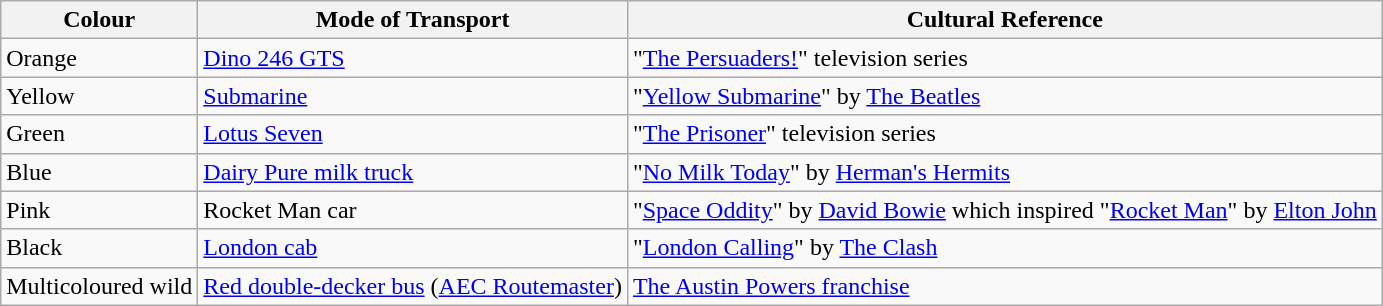<table class="wikitable">
<tr>
<th>Colour</th>
<th>Mode of Transport</th>
<th>Cultural Reference</th>
</tr>
<tr>
<td>Orange</td>
<td><a href='#'>Dino 246 GTS</a></td>
<td>"<a href='#'>The Persuaders!</a>" television series</td>
</tr>
<tr>
<td>Yellow</td>
<td><a href='#'>Submarine</a></td>
<td>"<a href='#'>Yellow Submarine</a>" by <a href='#'>The Beatles</a></td>
</tr>
<tr>
<td>Green</td>
<td><a href='#'>Lotus Seven</a></td>
<td>"<a href='#'>The Prisoner</a>" television series</td>
</tr>
<tr>
<td>Blue</td>
<td><a href='#'>Dairy Pure milk truck</a></td>
<td>"<a href='#'>No Milk Today</a>" by <a href='#'>Herman's Hermits</a></td>
</tr>
<tr>
<td>Pink</td>
<td>Rocket Man car</td>
<td>"<a href='#'>Space Oddity</a>" by <a href='#'>David Bowie</a> which inspired "<a href='#'>Rocket Man</a>" by <a href='#'>Elton John</a></td>
</tr>
<tr>
<td>Black</td>
<td><a href='#'>London cab</a></td>
<td>"<a href='#'>London Calling</a>" by <a href='#'>The Clash</a></td>
</tr>
<tr>
<td>Multicoloured wild</td>
<td><a href='#'>Red double-decker bus</a> (<a href='#'>AEC Routemaster</a>)</td>
<td><a href='#'>The Austin Powers franchise</a></td>
</tr>
</table>
